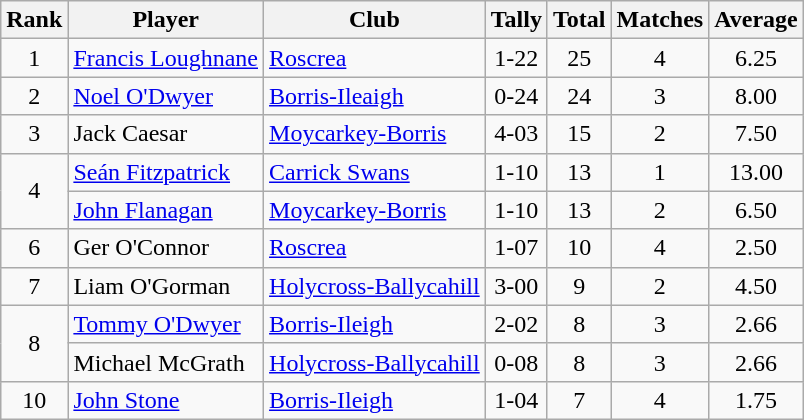<table class="wikitable">
<tr>
<th>Rank</th>
<th>Player</th>
<th>Club</th>
<th>Tally</th>
<th>Total</th>
<th>Matches</th>
<th>Average</th>
</tr>
<tr>
<td rowspan="1" style="text-align:center;">1</td>
<td><a href='#'>Francis Loughnane</a></td>
<td><a href='#'>Roscrea</a></td>
<td align=center>1-22</td>
<td align=center>25</td>
<td align=center>4</td>
<td align=center>6.25</td>
</tr>
<tr>
<td rowspan="1" style="text-align:center;">2</td>
<td><a href='#'>Noel O'Dwyer</a></td>
<td><a href='#'>Borris-Ileaigh</a></td>
<td align=center>0-24</td>
<td align=center>24</td>
<td align=center>3</td>
<td align=center>8.00</td>
</tr>
<tr>
<td rowspan="1" style="text-align:center;">3</td>
<td>Jack Caesar</td>
<td><a href='#'>Moycarkey-Borris</a></td>
<td align=center>4-03</td>
<td align=center>15</td>
<td align=center>2</td>
<td align=center>7.50</td>
</tr>
<tr>
<td rowspan="2" style="text-align:center;">4</td>
<td><a href='#'>Seán Fitzpatrick</a></td>
<td><a href='#'>Carrick Swans</a></td>
<td align=center>1-10</td>
<td align=center>13</td>
<td align=center>1</td>
<td align=center>13.00</td>
</tr>
<tr>
<td><a href='#'>John Flanagan</a></td>
<td><a href='#'>Moycarkey-Borris</a></td>
<td align=center>1-10</td>
<td align=center>13</td>
<td align=center>2</td>
<td align=center>6.50</td>
</tr>
<tr>
<td rowspan="1" style="text-align:center;">6</td>
<td>Ger O'Connor</td>
<td><a href='#'>Roscrea</a></td>
<td align=center>1-07</td>
<td align=center>10</td>
<td align=center>4</td>
<td align=center>2.50</td>
</tr>
<tr>
<td rowspan="1" style="text-align:center;">7</td>
<td>Liam O'Gorman</td>
<td><a href='#'>Holycross-Ballycahill</a></td>
<td align=center>3-00</td>
<td align=center>9</td>
<td align=center>2</td>
<td align=center>4.50</td>
</tr>
<tr>
<td rowspan="2" style="text-align:center;">8</td>
<td><a href='#'>Tommy O'Dwyer</a></td>
<td><a href='#'>Borris-Ileigh</a></td>
<td align=center>2-02</td>
<td align=center>8</td>
<td align=center>3</td>
<td align=center>2.66</td>
</tr>
<tr>
<td>Michael McGrath</td>
<td><a href='#'>Holycross-Ballycahill</a></td>
<td align=center>0-08</td>
<td align=center>8</td>
<td align=center>3</td>
<td align=center>2.66</td>
</tr>
<tr>
<td rowspan="1" style="text-align:center;">10</td>
<td><a href='#'>John Stone</a></td>
<td><a href='#'>Borris-Ileigh</a></td>
<td align=center>1-04</td>
<td align=center>7</td>
<td align=center>4</td>
<td align=center>1.75</td>
</tr>
</table>
